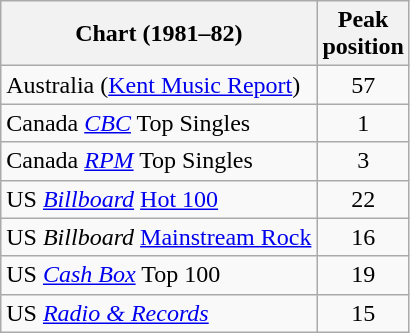<table class="wikitable sortable">
<tr>
<th>Chart (1981–82)</th>
<th>Peak<br>position</th>
</tr>
<tr>
<td>Australia (<a href='#'>Kent Music Report</a>)</td>
<td style="text-align:center;">57</td>
</tr>
<tr>
<td>Canada <a href='#'><em>CBC</em></a> Top Singles</td>
<td style="text-align:center;">1</td>
</tr>
<tr>
<td>Canada <a href='#'><em>RPM</em></a> Top Singles</td>
<td style="text-align:center;">3</td>
</tr>
<tr>
<td>US <em><a href='#'>Billboard</a></em> <a href='#'>Hot 100</a></td>
<td style="text-align:center;">22</td>
</tr>
<tr>
<td>US <em>Billboard</em> <a href='#'>Mainstream Rock</a></td>
<td style="text-align:center;">16</td>
</tr>
<tr>
<td>US <a href='#'><em>Cash Box</em></a> Top 100</td>
<td align="center">19</td>
</tr>
<tr>
<td>US <em><a href='#'>Radio & Records</a></em></td>
<td align="center">15</td>
</tr>
</table>
